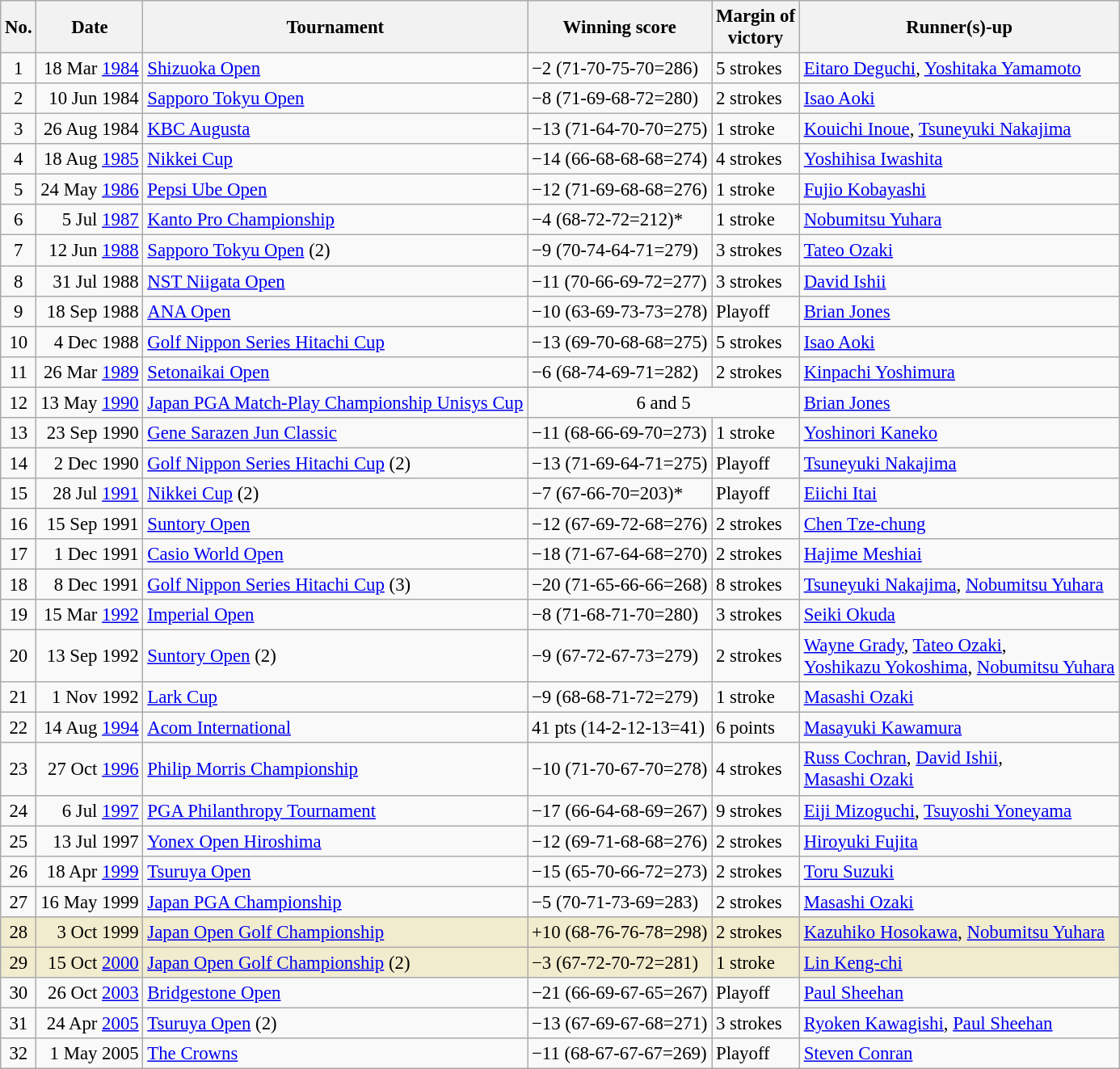<table class="wikitable" style="font-size:95%;">
<tr>
<th>No.</th>
<th>Date</th>
<th>Tournament</th>
<th>Winning score</th>
<th>Margin of<br>victory</th>
<th>Runner(s)-up</th>
</tr>
<tr>
<td align=center>1</td>
<td align=right>18 Mar <a href='#'>1984</a></td>
<td><a href='#'>Shizuoka Open</a></td>
<td>−2 (71-70-75-70=286)</td>
<td>5 strokes</td>
<td> <a href='#'>Eitaro Deguchi</a>,  <a href='#'>Yoshitaka Yamamoto</a></td>
</tr>
<tr>
<td align=center>2</td>
<td align=right>10 Jun 1984</td>
<td><a href='#'>Sapporo Tokyu Open</a></td>
<td>−8 (71-69-68-72=280)</td>
<td>2 strokes</td>
<td> <a href='#'>Isao Aoki</a></td>
</tr>
<tr>
<td align=center>3</td>
<td align=right>26 Aug 1984</td>
<td><a href='#'>KBC Augusta</a></td>
<td>−13 (71-64-70-70=275)</td>
<td>1 stroke</td>
<td> <a href='#'>Kouichi Inoue</a>,  <a href='#'>Tsuneyuki Nakajima</a></td>
</tr>
<tr>
<td align=center>4</td>
<td align=right>18 Aug <a href='#'>1985</a></td>
<td><a href='#'>Nikkei Cup</a></td>
<td>−14 (66-68-68-68=274)</td>
<td>4 strokes</td>
<td> <a href='#'>Yoshihisa Iwashita</a></td>
</tr>
<tr>
<td align=center>5</td>
<td align=right>24 May <a href='#'>1986</a></td>
<td><a href='#'>Pepsi Ube Open</a></td>
<td>−12 (71-69-68-68=276)</td>
<td>1 stroke</td>
<td> <a href='#'>Fujio Kobayashi</a></td>
</tr>
<tr>
<td align=center>6</td>
<td align=right>5 Jul <a href='#'>1987</a></td>
<td><a href='#'>Kanto Pro Championship</a></td>
<td>−4 (68-72-72=212)*</td>
<td>1 stroke</td>
<td> <a href='#'>Nobumitsu Yuhara</a></td>
</tr>
<tr>
<td align=center>7</td>
<td align=right>12 Jun <a href='#'>1988</a></td>
<td><a href='#'>Sapporo Tokyu Open</a> (2)</td>
<td>−9 (70-74-64-71=279)</td>
<td>3 strokes</td>
<td> <a href='#'>Tateo Ozaki</a></td>
</tr>
<tr>
<td align=center>8</td>
<td align=right>31 Jul 1988</td>
<td><a href='#'>NST Niigata Open</a></td>
<td>−11 (70-66-69-72=277)</td>
<td>3 strokes</td>
<td> <a href='#'>David Ishii</a></td>
</tr>
<tr>
<td align=center>9</td>
<td align=right>18 Sep 1988</td>
<td><a href='#'>ANA Open</a></td>
<td>−10 (63-69-73-73=278)</td>
<td>Playoff</td>
<td> <a href='#'>Brian Jones</a></td>
</tr>
<tr>
<td align=center>10</td>
<td align=right>4 Dec 1988</td>
<td><a href='#'>Golf Nippon Series Hitachi Cup</a></td>
<td>−13 (69-70-68-68=275)</td>
<td>5 strokes</td>
<td> <a href='#'>Isao Aoki</a></td>
</tr>
<tr>
<td align=center>11</td>
<td align=right>26 Mar <a href='#'>1989</a></td>
<td><a href='#'>Setonaikai Open</a></td>
<td>−6 (68-74-69-71=282)</td>
<td>2 strokes</td>
<td> <a href='#'>Kinpachi Yoshimura</a></td>
</tr>
<tr>
<td align=center>12</td>
<td align=right>13 May <a href='#'>1990</a></td>
<td><a href='#'>Japan PGA Match-Play Championship Unisys Cup</a></td>
<td colspan=2 align=center>6 and 5</td>
<td> <a href='#'>Brian Jones</a></td>
</tr>
<tr>
<td align=center>13</td>
<td align=right>23 Sep 1990</td>
<td><a href='#'>Gene Sarazen Jun Classic</a></td>
<td>−11 (68-66-69-70=273)</td>
<td>1 stroke</td>
<td> <a href='#'>Yoshinori Kaneko</a></td>
</tr>
<tr>
<td align=center>14</td>
<td align=right>2 Dec 1990</td>
<td><a href='#'>Golf Nippon Series Hitachi Cup</a> (2)</td>
<td>−13 (71-69-64-71=275)</td>
<td>Playoff</td>
<td> <a href='#'>Tsuneyuki Nakajima</a></td>
</tr>
<tr>
<td align=center>15</td>
<td align=right>28 Jul <a href='#'>1991</a></td>
<td><a href='#'>Nikkei Cup</a> (2)</td>
<td>−7 (67-66-70=203)*</td>
<td>Playoff</td>
<td> <a href='#'>Eiichi Itai</a></td>
</tr>
<tr>
<td align=center>16</td>
<td align=right>15 Sep 1991</td>
<td><a href='#'>Suntory Open</a></td>
<td>−12 (67-69-72-68=276)</td>
<td>2 strokes</td>
<td> <a href='#'>Chen Tze-chung</a></td>
</tr>
<tr>
<td align=center>17</td>
<td align=right>1 Dec 1991</td>
<td><a href='#'>Casio World Open</a></td>
<td>−18 (71-67-64-68=270)</td>
<td>2 strokes</td>
<td> <a href='#'>Hajime Meshiai</a></td>
</tr>
<tr>
<td align=center>18</td>
<td align=right>8 Dec 1991</td>
<td><a href='#'>Golf Nippon Series Hitachi Cup</a> (3)</td>
<td>−20 (71-65-66-66=268)</td>
<td>8 strokes</td>
<td> <a href='#'>Tsuneyuki Nakajima</a>,  <a href='#'>Nobumitsu Yuhara</a></td>
</tr>
<tr>
<td align=center>19</td>
<td align=right>15 Mar <a href='#'>1992</a></td>
<td><a href='#'>Imperial Open</a></td>
<td>−8 (71-68-71-70=280)</td>
<td>3 strokes</td>
<td> <a href='#'>Seiki Okuda</a></td>
</tr>
<tr>
<td align=center>20</td>
<td align=right>13 Sep 1992</td>
<td><a href='#'>Suntory Open</a> (2)</td>
<td>−9 (67-72-67-73=279)</td>
<td>2 strokes</td>
<td> <a href='#'>Wayne Grady</a>,  <a href='#'>Tateo Ozaki</a>,<br> <a href='#'>Yoshikazu Yokoshima</a>,  <a href='#'>Nobumitsu Yuhara</a></td>
</tr>
<tr>
<td align=center>21</td>
<td align=right>1 Nov 1992</td>
<td><a href='#'>Lark Cup</a></td>
<td>−9 (68-68-71-72=279)</td>
<td>1 stroke</td>
<td> <a href='#'>Masashi Ozaki</a></td>
</tr>
<tr>
<td align=center>22</td>
<td align=right>14 Aug <a href='#'>1994</a></td>
<td><a href='#'>Acom International</a></td>
<td>41 pts (14-2-12-13=41)</td>
<td>6 points</td>
<td> <a href='#'>Masayuki Kawamura</a></td>
</tr>
<tr>
<td align=center>23</td>
<td align=right>27 Oct <a href='#'>1996</a></td>
<td><a href='#'>Philip Morris Championship</a></td>
<td>−10 (71-70-67-70=278)</td>
<td>4 strokes</td>
<td> <a href='#'>Russ Cochran</a>,  <a href='#'>David Ishii</a>,<br> <a href='#'>Masashi Ozaki</a></td>
</tr>
<tr>
<td align=center>24</td>
<td align=right>6 Jul <a href='#'>1997</a></td>
<td><a href='#'>PGA Philanthropy Tournament</a></td>
<td>−17 (66-64-68-69=267)</td>
<td>9 strokes</td>
<td> <a href='#'>Eiji Mizoguchi</a>,  <a href='#'>Tsuyoshi Yoneyama</a></td>
</tr>
<tr>
<td align=center>25</td>
<td align=right>13 Jul 1997</td>
<td><a href='#'>Yonex Open Hiroshima</a></td>
<td>−12 (69-71-68-68=276)</td>
<td>2 strokes</td>
<td> <a href='#'>Hiroyuki Fujita</a></td>
</tr>
<tr>
<td align=center>26</td>
<td align=right>18 Apr <a href='#'>1999</a></td>
<td><a href='#'>Tsuruya Open</a></td>
<td>−15 (65-70-66-72=273)</td>
<td>2 strokes</td>
<td> <a href='#'>Toru Suzuki</a></td>
</tr>
<tr>
<td align=center>27</td>
<td align=right>16 May 1999</td>
<td><a href='#'>Japan PGA Championship</a></td>
<td>−5 (70-71-73-69=283)</td>
<td>2 strokes</td>
<td> <a href='#'>Masashi Ozaki</a></td>
</tr>
<tr style="background:#f2ecce;">
<td align=center>28</td>
<td align=right>3 Oct 1999</td>
<td><a href='#'>Japan Open Golf Championship</a></td>
<td>+10 (68-76-76-78=298)</td>
<td>2 strokes</td>
<td> <a href='#'>Kazuhiko Hosokawa</a>,  <a href='#'>Nobumitsu Yuhara</a></td>
</tr>
<tr style="background:#f2ecce;">
<td align=center>29</td>
<td align=right>15 Oct <a href='#'>2000</a></td>
<td><a href='#'>Japan Open Golf Championship</a> (2)</td>
<td>−3 (67-72-70-72=281)</td>
<td>1 stroke</td>
<td> <a href='#'>Lin Keng-chi</a></td>
</tr>
<tr>
<td align=center>30</td>
<td align=right>26 Oct <a href='#'>2003</a></td>
<td><a href='#'>Bridgestone Open</a></td>
<td>−21 (66-69-67-65=267)</td>
<td>Playoff</td>
<td> <a href='#'>Paul Sheehan</a></td>
</tr>
<tr>
<td align=center>31</td>
<td align=right>24 Apr <a href='#'>2005</a></td>
<td><a href='#'>Tsuruya Open</a> (2)</td>
<td>−13 (67-69-67-68=271)</td>
<td>3 strokes</td>
<td> <a href='#'>Ryoken Kawagishi</a>,  <a href='#'>Paul Sheehan</a></td>
</tr>
<tr>
<td align=center>32</td>
<td align=right>1 May 2005</td>
<td><a href='#'>The Crowns</a></td>
<td>−11 (68-67-67-67=269)</td>
<td>Playoff</td>
<td> <a href='#'>Steven Conran</a></td>
</tr>
</table>
